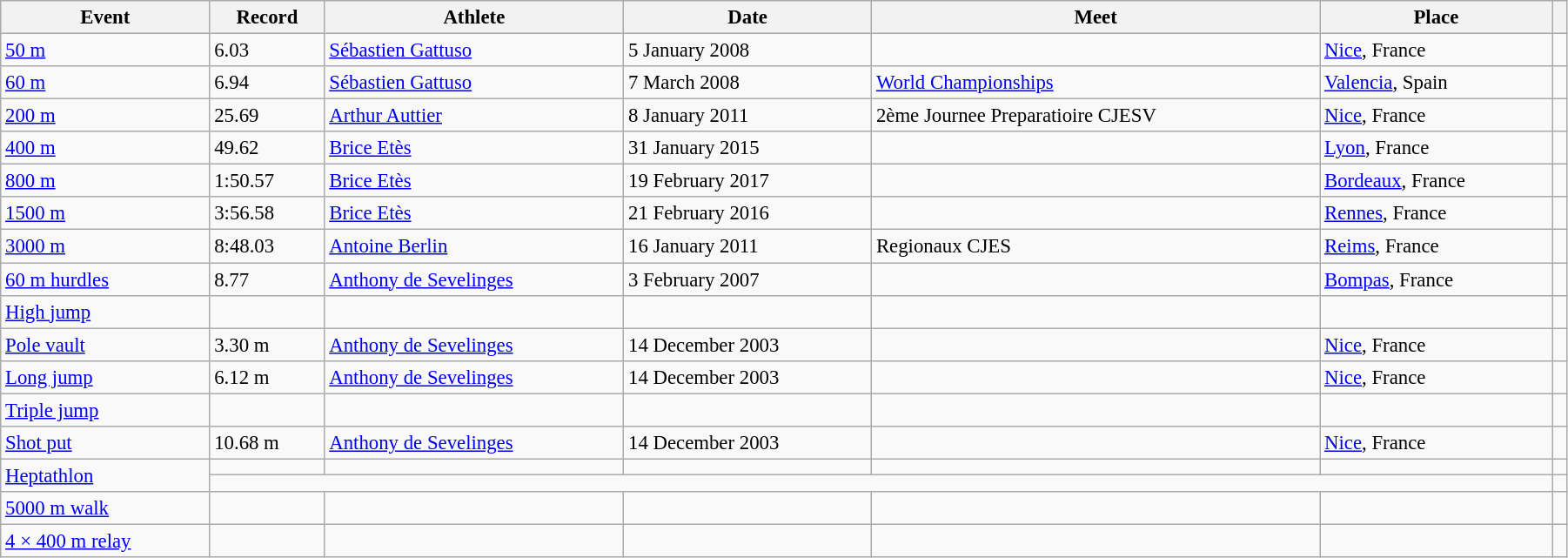<table class="wikitable" style="font-size:95%; width: 95%;">
<tr>
<th>Event</th>
<th>Record</th>
<th>Athlete</th>
<th>Date</th>
<th>Meet</th>
<th>Place</th>
<th></th>
</tr>
<tr>
<td><a href='#'>50 m</a></td>
<td>6.03</td>
<td><a href='#'>Sébastien Gattuso</a></td>
<td>5 January 2008</td>
<td></td>
<td><a href='#'>Nice</a>, France</td>
<td></td>
</tr>
<tr>
<td><a href='#'>60 m</a></td>
<td>6.94</td>
<td><a href='#'>Sébastien Gattuso</a></td>
<td>7 March 2008</td>
<td><a href='#'>World Championships</a></td>
<td><a href='#'>Valencia</a>, Spain</td>
<td></td>
</tr>
<tr>
<td><a href='#'>200 m</a></td>
<td>25.69</td>
<td><a href='#'>Arthur Auttier</a></td>
<td>8 January 2011</td>
<td>2ème Journee Preparatioire CJESV</td>
<td><a href='#'>Nice</a>, France</td>
<td></td>
</tr>
<tr>
<td><a href='#'>400 m</a></td>
<td>49.62</td>
<td><a href='#'>Brice Etès</a></td>
<td>31 January 2015</td>
<td></td>
<td><a href='#'>Lyon</a>, France</td>
<td></td>
</tr>
<tr>
<td><a href='#'>800 m</a></td>
<td>1:50.57</td>
<td><a href='#'>Brice Etès</a></td>
<td>19 February 2017</td>
<td></td>
<td><a href='#'>Bordeaux</a>, France</td>
<td></td>
</tr>
<tr>
<td><a href='#'>1500 m</a></td>
<td>3:56.58</td>
<td><a href='#'>Brice Etès</a></td>
<td>21 February 2016</td>
<td></td>
<td><a href='#'>Rennes</a>, France</td>
<td></td>
</tr>
<tr>
<td><a href='#'>3000 m</a></td>
<td>8:48.03</td>
<td><a href='#'>Antoine Berlin</a></td>
<td>16 January 2011</td>
<td>Regionaux CJES</td>
<td><a href='#'>Reims</a>, France</td>
<td></td>
</tr>
<tr>
<td><a href='#'>60 m hurdles</a></td>
<td>8.77</td>
<td><a href='#'>Anthony de Sevelinges</a></td>
<td>3 February 2007</td>
<td></td>
<td><a href='#'>Bompas</a>, France</td>
<td></td>
</tr>
<tr>
<td><a href='#'>High jump</a></td>
<td></td>
<td></td>
<td></td>
<td></td>
<td></td>
<td></td>
</tr>
<tr>
<td><a href='#'>Pole vault</a></td>
<td>3.30 m</td>
<td><a href='#'>Anthony de Sevelinges</a></td>
<td>14 December 2003</td>
<td></td>
<td><a href='#'>Nice</a>, France</td>
<td></td>
</tr>
<tr>
<td><a href='#'>Long jump</a></td>
<td>6.12 m</td>
<td><a href='#'>Anthony de Sevelinges</a></td>
<td>14 December 2003</td>
<td></td>
<td><a href='#'>Nice</a>, France</td>
<td></td>
</tr>
<tr>
<td><a href='#'>Triple jump</a></td>
<td></td>
<td></td>
<td></td>
<td></td>
<td></td>
<td></td>
</tr>
<tr>
<td><a href='#'>Shot put</a></td>
<td>10.68 m</td>
<td><a href='#'>Anthony de Sevelinges</a></td>
<td>14 December 2003</td>
<td></td>
<td><a href='#'>Nice</a>, France</td>
<td></td>
</tr>
<tr>
<td rowspan=2><a href='#'>Heptathlon</a></td>
<td></td>
<td></td>
<td></td>
<td></td>
<td></td>
<td></td>
</tr>
<tr>
<td colspan=5></td>
<td></td>
</tr>
<tr>
<td><a href='#'>5000 m walk</a></td>
<td></td>
<td></td>
<td></td>
<td></td>
<td></td>
<td></td>
</tr>
<tr>
<td><a href='#'>4 × 400 m relay</a></td>
<td></td>
<td></td>
<td></td>
<td></td>
<td></td>
<td></td>
</tr>
</table>
